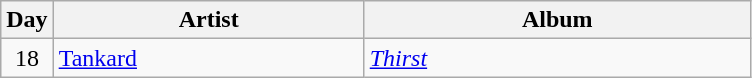<table class="wikitable" border="1">
<tr>
<th>Day</th>
<th width="200">Artist</th>
<th width="250">Album</th>
</tr>
<tr>
<td align="center">18</td>
<td><a href='#'>Tankard</a></td>
<td><em><a href='#'>Thirst</a></em></td>
</tr>
</table>
